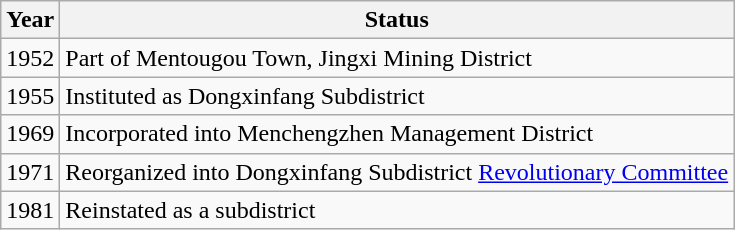<table class="wikitable">
<tr>
<th>Year</th>
<th>Status</th>
</tr>
<tr>
<td>1952</td>
<td>Part of Mentougou Town, Jingxi Mining District</td>
</tr>
<tr>
<td>1955</td>
<td>Instituted as Dongxinfang Subdistrict</td>
</tr>
<tr>
<td>1969</td>
<td>Incorporated into Menchengzhen Management District</td>
</tr>
<tr>
<td>1971</td>
<td>Reorganized into Dongxinfang Subdistrict <a href='#'>Revolutionary Committee</a></td>
</tr>
<tr>
<td>1981</td>
<td>Reinstated as a subdistrict</td>
</tr>
</table>
